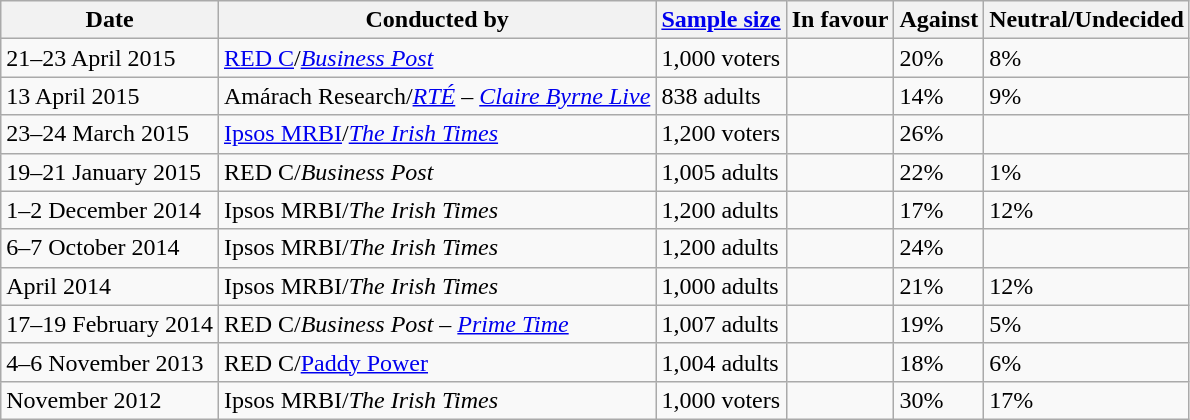<table class="wikitable sortable">
<tr>
<th>Date</th>
<th>Conducted by</th>
<th><a href='#'>Sample size</a></th>
<th>In favour</th>
<th>Against</th>
<th>Neutral/Undecided</th>
</tr>
<tr>
<td>21–23 April 2015</td>
<td><a href='#'>RED C</a>/<em><a href='#'>Business Post</a></em></td>
<td>1,000 voters</td>
<td></td>
<td>20%</td>
<td>8%</td>
</tr>
<tr>
<td>13 April 2015</td>
<td>Amárach Research/<em><a href='#'>RTÉ</a> – <a href='#'>Claire Byrne Live</a></em></td>
<td>838 adults</td>
<td></td>
<td>14%</td>
<td>9%</td>
</tr>
<tr>
<td>23–24 March 2015</td>
<td><a href='#'>Ipsos MRBI</a>/<em><a href='#'>The Irish Times</a></em></td>
<td>1,200 voters</td>
<td></td>
<td>26%</td>
<td></td>
</tr>
<tr>
<td>19–21 January 2015</td>
<td>RED C/<em>Business Post</em></td>
<td>1,005 adults</td>
<td></td>
<td>22%</td>
<td>1%</td>
</tr>
<tr>
<td>1–2 December 2014</td>
<td>Ipsos MRBI/<em>The Irish Times</em></td>
<td>1,200 adults</td>
<td></td>
<td>17%</td>
<td>12%</td>
</tr>
<tr>
<td>6–7 October 2014</td>
<td>Ipsos MRBI/<em>The Irish Times</em></td>
<td>1,200 adults</td>
<td></td>
<td>24%</td>
<td></td>
</tr>
<tr>
<td>April 2014</td>
<td>Ipsos MRBI/<em>The Irish Times</em></td>
<td>1,000 adults</td>
<td></td>
<td>21%</td>
<td>12%</td>
</tr>
<tr>
<td>17–19 February 2014</td>
<td>RED C/<em>Business Post</em> – <em><a href='#'>Prime Time</a></em></td>
<td>1,007 adults</td>
<td></td>
<td>19%</td>
<td>5%</td>
</tr>
<tr>
<td>4–6 November 2013</td>
<td>RED C/<a href='#'>Paddy Power</a></td>
<td>1,004 adults</td>
<td></td>
<td>18%</td>
<td>6%</td>
</tr>
<tr>
<td>November 2012</td>
<td>Ipsos MRBI/<em>The Irish Times</em></td>
<td>1,000 voters</td>
<td></td>
<td>30%</td>
<td>17%</td>
</tr>
</table>
